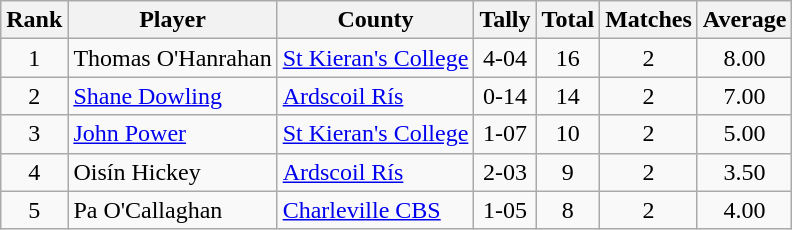<table class="wikitable">
<tr>
<th>Rank</th>
<th>Player</th>
<th>County</th>
<th>Tally</th>
<th>Total</th>
<th>Matches</th>
<th>Average</th>
</tr>
<tr>
<td rowspan=1 align=center>1</td>
<td>Thomas O'Hanrahan</td>
<td><a href='#'>St Kieran's College</a></td>
<td align=center>4-04</td>
<td align=center>16</td>
<td align=center>2</td>
<td align=center>8.00</td>
</tr>
<tr>
<td rowspan=1 align=center>2</td>
<td><a href='#'>Shane Dowling</a></td>
<td><a href='#'>Ardscoil Rís</a></td>
<td align=center>0-14</td>
<td align=center>14</td>
<td align=center>2</td>
<td align=center>7.00</td>
</tr>
<tr>
<td rowspan=1 align=center>3</td>
<td><a href='#'>John Power</a></td>
<td><a href='#'>St Kieran's College</a></td>
<td align=center>1-07</td>
<td align=center>10</td>
<td align=center>2</td>
<td align=center>5.00</td>
</tr>
<tr>
<td rowspan=1 align=center>4</td>
<td>Oisín Hickey</td>
<td><a href='#'>Ardscoil Rís</a></td>
<td align=center>2-03</td>
<td align=center>9</td>
<td align=center>2</td>
<td align=center>3.50</td>
</tr>
<tr>
<td rowspan=1 align=center>5</td>
<td>Pa O'Callaghan</td>
<td><a href='#'>Charleville CBS</a></td>
<td align=center>1-05</td>
<td align=center>8</td>
<td align=center>2</td>
<td align=center>4.00</td>
</tr>
</table>
